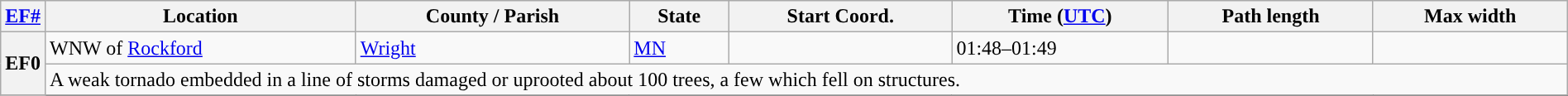<table class="wikitable sortable" style="width:100%;">
<tr>
<th scope="col" width="2%" align="center"><a href='#'>EF#</a></th>
<th scope="col" align="center" class="unsortable">Location</th>
<th scope="col" align="center" class="unsortable">County / Parish</th>
<th scope="col" align="center">State</th>
<th scope="col" align="center">Start Coord.</th>
<th scope="col" align="center">Time (<a href='#'>UTC</a>)</th>
<th scope="col" align="center">Path length</th>
<th scope="col" align="center">Max width</th>
</tr>
<tr>
<th scope="row" rowspan="2" style="background-color:#">EF0</th>
<td>WNW of <a href='#'>Rockford</a></td>
<td><a href='#'>Wright</a></td>
<td><a href='#'>MN</a></td>
<td></td>
<td>01:48–01:49</td>
<td></td>
<td></td>
</tr>
<tr class="expand-child">
<td colspan="8" style=" border-bottom: 1px solid black;">A weak tornado embedded in a line of storms damaged or uprooted about 100 trees, a few which fell on structures.</td>
</tr>
<tr>
</tr>
</table>
